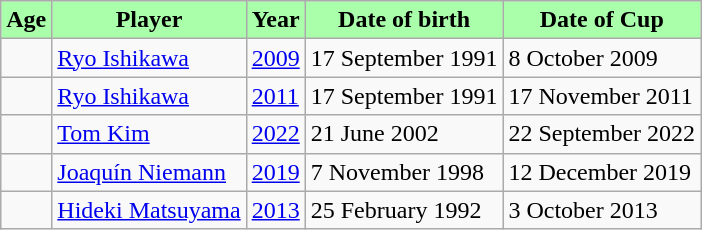<table class="wikitable">
<tr style="background:#aaffaa;">
<td align=center><strong>Age</strong></td>
<td align=center><strong>Player</strong></td>
<td align=center><strong>Year</strong></td>
<td align=center><strong>Date of birth</strong></td>
<td align=center><strong>Date of Cup</strong></td>
</tr>
<tr>
<td></td>
<td><a href='#'>Ryo Ishikawa</a></td>
<td><a href='#'>2009</a></td>
<td>17 September 1991</td>
<td>8 October 2009</td>
</tr>
<tr>
<td></td>
<td><a href='#'>Ryo Ishikawa</a></td>
<td><a href='#'>2011</a></td>
<td>17 September 1991</td>
<td>17 November 2011</td>
</tr>
<tr>
<td></td>
<td><a href='#'>Tom Kim</a></td>
<td><a href='#'>2022</a></td>
<td>21 June 2002</td>
<td>22 September 2022</td>
</tr>
<tr>
<td></td>
<td><a href='#'>Joaquín Niemann</a></td>
<td><a href='#'>2019</a></td>
<td>7 November 1998</td>
<td>12 December 2019</td>
</tr>
<tr>
<td></td>
<td><a href='#'>Hideki Matsuyama</a></td>
<td><a href='#'>2013</a></td>
<td>25 February 1992</td>
<td>3 October 2013</td>
</tr>
</table>
